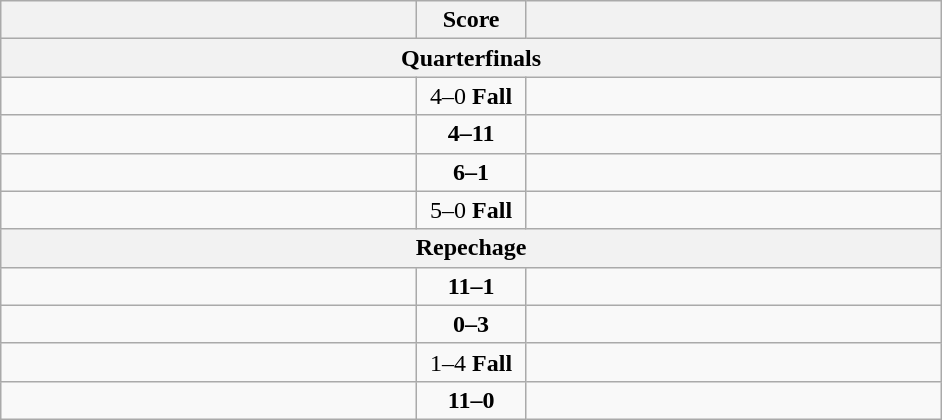<table class="wikitable" style="text-align: left;">
<tr>
<th align="right" width="270"></th>
<th width="65">Score</th>
<th align="left" width="270"></th>
</tr>
<tr>
<th colspan="3">Quarterfinals</th>
</tr>
<tr>
<td><strong></strong></td>
<td align=center>4–0 <strong>Fall</strong></td>
<td></td>
</tr>
<tr>
<td></td>
<td align=center><strong>4–11</strong></td>
<td><strong></strong></td>
</tr>
<tr>
<td><strong></strong></td>
<td align=center><strong>6–1</strong></td>
<td></td>
</tr>
<tr>
<td><strong></strong></td>
<td align=center>5–0 <strong>Fall</strong></td>
<td></td>
</tr>
<tr>
<th colspan="3">Repechage</th>
</tr>
<tr>
<td><strong></strong></td>
<td align=center><strong>11–1</strong></td>
<td></td>
</tr>
<tr>
<td></td>
<td align=center><strong>0–3</strong></td>
<td><strong></strong></td>
</tr>
<tr>
<td></td>
<td align=center>1–4 <strong>Fall</strong></td>
<td><strong></strong></td>
</tr>
<tr>
<td><strong></strong></td>
<td align=center><strong>11–0</strong></td>
<td></td>
</tr>
</table>
